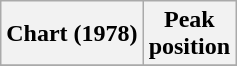<table class="wikitable">
<tr>
<th>Chart (1978)</th>
<th>Peak<br>position</th>
</tr>
<tr>
</tr>
</table>
